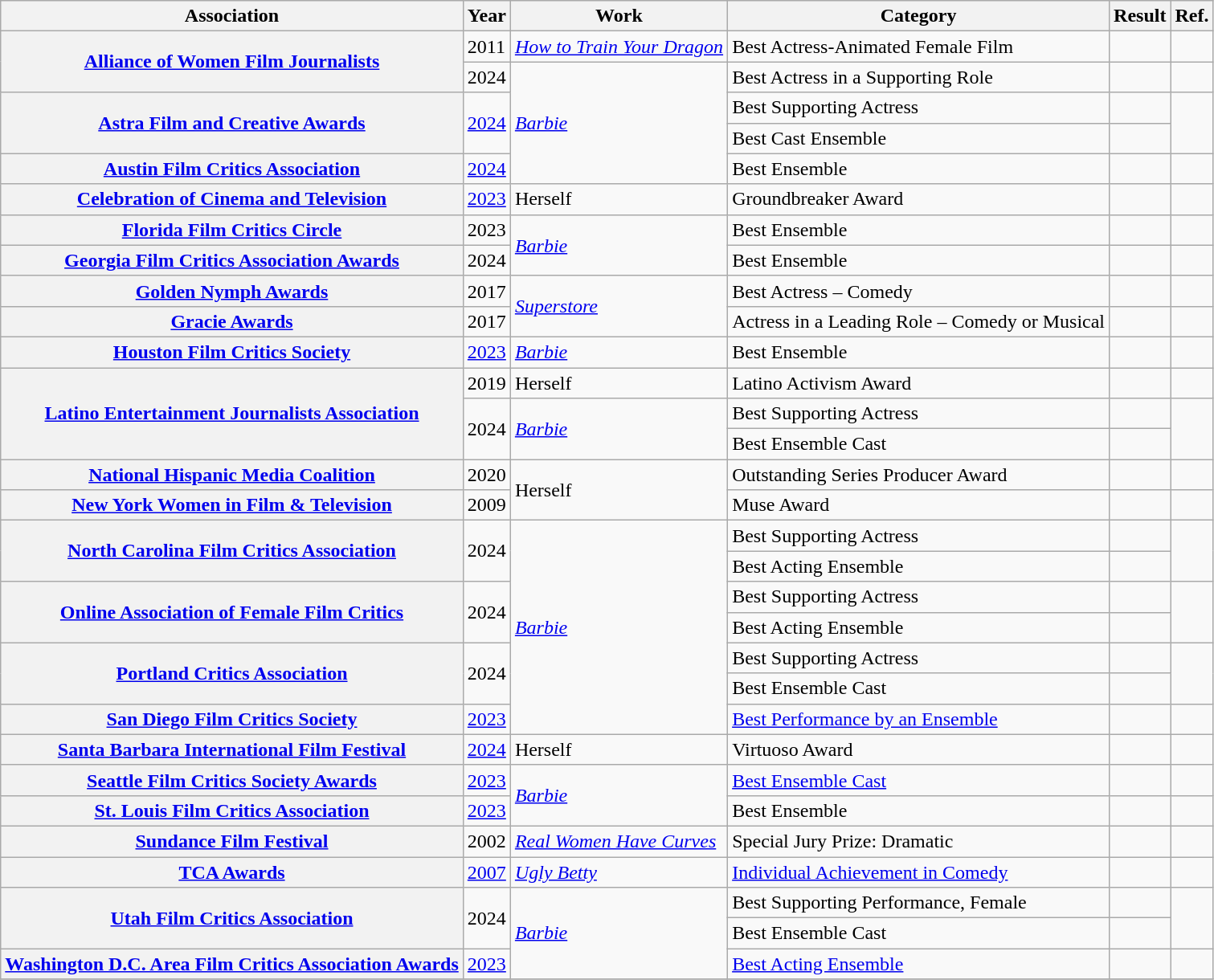<table class="wikitable">
<tr>
<th>Association</th>
<th>Year</th>
<th>Work</th>
<th>Category</th>
<th>Result</th>
<th>Ref.</th>
</tr>
<tr>
<th scope="row" rowspan=2><a href='#'>Alliance of Women Film Journalists</a></th>
<td>2011</td>
<td><em><a href='#'>How to Train Your Dragon</a></em></td>
<td>Best Actress-Animated Female Film</td>
<td></td>
<td></td>
</tr>
<tr>
<td>2024</td>
<td rowspan="4"><em><a href='#'>Barbie</a></em></td>
<td>Best Actress in a Supporting Role</td>
<td></td>
<td></td>
</tr>
<tr>
<th scope="row" rowspan=2><a href='#'>Astra Film and Creative Awards</a></th>
<td rowspan=2><a href='#'>2024</a></td>
<td>Best Supporting Actress</td>
<td></td>
<td rowspan=2></td>
</tr>
<tr>
<td>Best Cast Ensemble</td>
<td></td>
</tr>
<tr>
<th scope="row"><a href='#'>Austin Film Critics Association</a></th>
<td><a href='#'>2024</a></td>
<td>Best Ensemble</td>
<td></td>
<td></td>
</tr>
<tr>
<th scope="row"><a href='#'>Celebration of Cinema and Television</a></th>
<td><a href='#'>2023</a></td>
<td>Herself</td>
<td>Groundbreaker Award</td>
<td></td>
<td></td>
</tr>
<tr>
<th scope="row" rowspan=1><a href='#'>Florida Film Critics Circle</a></th>
<td>2023</td>
<td rowspan="2"><em><a href='#'>Barbie</a></em></td>
<td>Best Ensemble</td>
<td></td>
<td></td>
</tr>
<tr>
<th scope="row" rowspan=1><a href='#'>Georgia Film Critics Association Awards</a></th>
<td>2024</td>
<td>Best Ensemble</td>
<td></td>
<td></td>
</tr>
<tr>
<th scope="row"><a href='#'>Golden Nymph Awards</a></th>
<td>2017</td>
<td rowspan="2"><em><a href='#'>Superstore</a></em></td>
<td>Best Actress – Comedy</td>
<td></td>
<td></td>
</tr>
<tr>
<th scope="row"><a href='#'>Gracie Awards</a></th>
<td>2017</td>
<td>Actress in a Leading Role – Comedy or Musical</td>
<td></td>
<td></td>
</tr>
<tr>
<th scope="row" rowspan=1><a href='#'>Houston Film Critics Society</a></th>
<td><a href='#'>2023</a></td>
<td><em><a href='#'>Barbie</a></em></td>
<td>Best Ensemble</td>
<td></td>
<td></td>
</tr>
<tr>
<th scope="row" rowspan=3><a href='#'>Latino Entertainment Journalists Association</a></th>
<td>2019</td>
<td>Herself</td>
<td>Latino Activism Award</td>
<td></td>
<td></td>
</tr>
<tr>
<td rowspan=2>2024</td>
<td rowspan=2><em><a href='#'>Barbie</a></em></td>
<td>Best Supporting Actress</td>
<td></td>
<td rowspan=2></td>
</tr>
<tr>
<td>Best Ensemble Cast</td>
<td></td>
</tr>
<tr>
<th scope="row"><a href='#'>National Hispanic Media Coalition</a></th>
<td>2020</td>
<td rowspan="2">Herself</td>
<td>Outstanding Series Producer Award</td>
<td></td>
<td></td>
</tr>
<tr>
<th scope="row"><a href='#'>New York Women in Film & Television</a></th>
<td>2009</td>
<td>Muse Award</td>
<td></td>
<td></td>
</tr>
<tr>
<th scope="row" rowspan=2><a href='#'>North Carolina Film Critics Association</a></th>
<td rowspan=2>2024</td>
<td rowspan=7><em><a href='#'>Barbie</a></em></td>
<td>Best Supporting Actress</td>
<td></td>
<td rowspan=2></td>
</tr>
<tr>
<td>Best Acting Ensemble</td>
<td></td>
</tr>
<tr>
<th scope="row" rowspan=2><a href='#'>Online Association of Female Film Critics</a></th>
<td rowspan=2>2024</td>
<td>Best Supporting Actress</td>
<td></td>
<td rowspan=2></td>
</tr>
<tr>
<td>Best Acting Ensemble</td>
<td></td>
</tr>
<tr>
<th scope="row" rowspan=2><a href='#'>Portland Critics Association</a></th>
<td rowspan=2>2024</td>
<td>Best Supporting Actress</td>
<td></td>
<td rowspan=2></td>
</tr>
<tr>
<td>Best Ensemble Cast</td>
<td></td>
</tr>
<tr>
<th scope="row"><a href='#'>San Diego Film Critics Society</a></th>
<td><a href='#'>2023</a></td>
<td><a href='#'>Best Performance by an Ensemble</a></td>
<td></td>
<td></td>
</tr>
<tr>
<th scope="row"><a href='#'>Santa Barbara International Film Festival</a></th>
<td><a href='#'>2024</a></td>
<td>Herself</td>
<td>Virtuoso Award</td>
<td></td>
<td></td>
</tr>
<tr>
<th scope="row"><a href='#'>Seattle Film Critics Society Awards</a></th>
<td><a href='#'>2023</a></td>
<td rowspan="2"><em><a href='#'>Barbie</a></em></td>
<td><a href='#'>Best Ensemble Cast</a></td>
<td></td>
<td></td>
</tr>
<tr>
<th scope="row"><a href='#'>St. Louis Film Critics Association</a></th>
<td><a href='#'>2023</a></td>
<td>Best Ensemble</td>
<td></td>
<td></td>
</tr>
<tr>
<th scope="row"><a href='#'>Sundance Film Festival</a></th>
<td>2002</td>
<td><em><a href='#'>Real Women Have Curves</a></em></td>
<td>Special Jury Prize: Dramatic</td>
<td></td>
<td></td>
</tr>
<tr>
<th scope="row"><a href='#'>TCA Awards</a></th>
<td><a href='#'>2007</a></td>
<td><em><a href='#'>Ugly Betty</a></em></td>
<td><a href='#'>Individual Achievement in Comedy</a></td>
<td></td>
<td></td>
</tr>
<tr>
<th scope="row" rowspan=2><a href='#'>Utah Film Critics Association</a></th>
<td rowspan=2>2024</td>
<td rowspan=3><em><a href='#'>Barbie</a></em></td>
<td>Best Supporting Performance, Female</td>
<td></td>
<td rowspan=2></td>
</tr>
<tr>
<td>Best Ensemble Cast</td>
<td></td>
</tr>
<tr>
<th scope="row"><a href='#'>Washington D.C. Area Film Critics Association Awards</a></th>
<td><a href='#'>2023</a></td>
<td><a href='#'>Best Acting Ensemble</a></td>
<td></td>
<td></td>
</tr>
<tr>
</tr>
</table>
